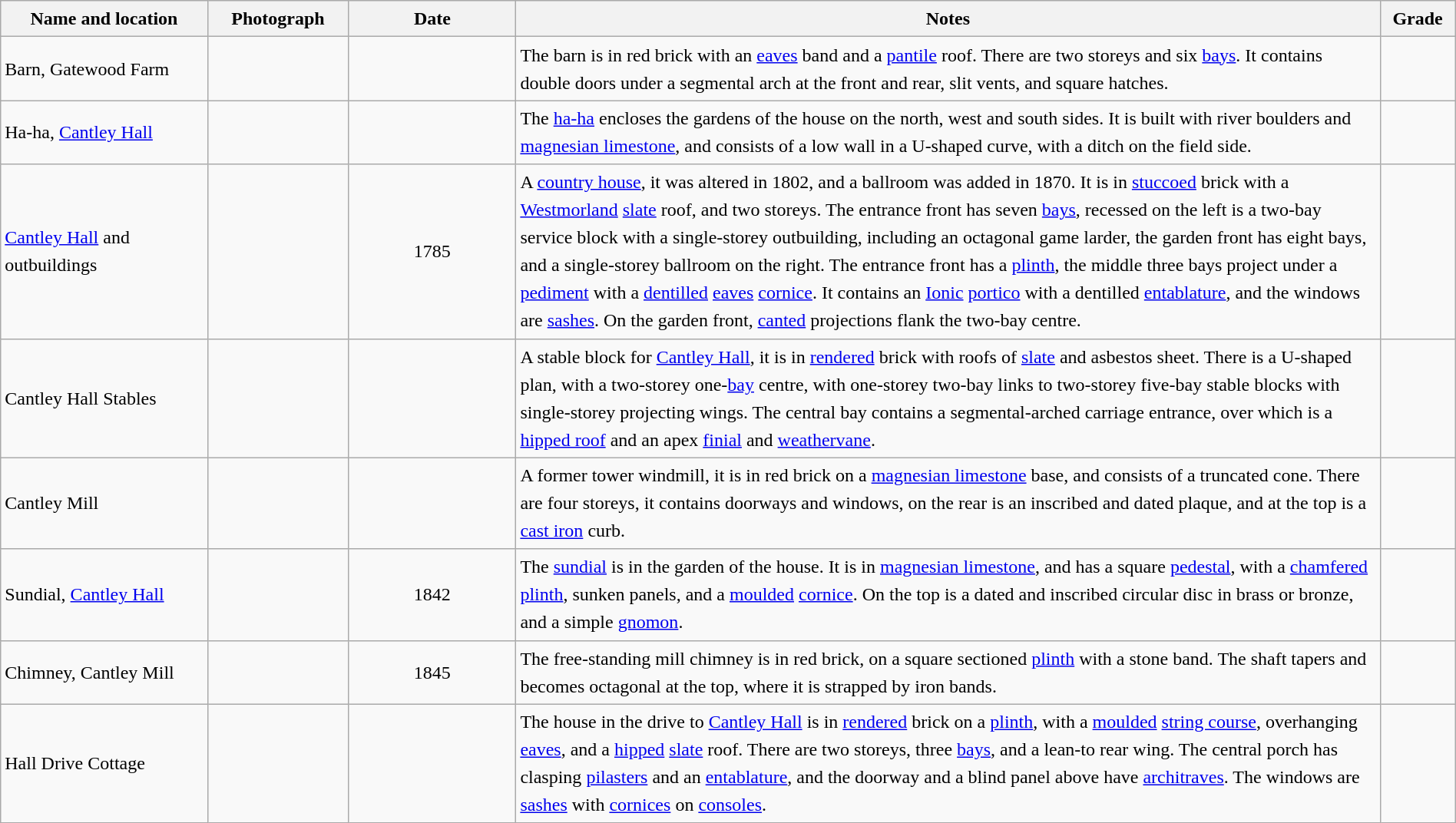<table class="wikitable sortable plainrowheaders" style="width:100%; border:0; text-align:left; line-height:150%;">
<tr>
<th scope="col"  style="width:150px">Name and location</th>
<th scope="col"  style="width:100px" class="unsortable">Photograph</th>
<th scope="col"  style="width:120px">Date</th>
<th scope="col"  style="width:650px" class="unsortable">Notes</th>
<th scope="col"  style="width:50px">Grade</th>
</tr>
<tr>
<td>Barn, Gatewood Farm<br><small></small></td>
<td></td>
<td align="center"></td>
<td>The barn is in red brick with an <a href='#'>eaves</a> band and a <a href='#'>pantile</a> roof.  There are two storeys and six <a href='#'>bays</a>.  It contains double doors under a segmental arch at the front and rear, slit vents, and square hatches.</td>
<td align="center" ></td>
</tr>
<tr>
<td>Ha-ha, <a href='#'>Cantley Hall</a><br><small></small></td>
<td></td>
<td align="center"></td>
<td>The <a href='#'>ha-ha</a> encloses the gardens of the house on the north, west and south sides.  It is built with river boulders and <a href='#'>magnesian limestone</a>, and consists of a low wall in a U-shaped curve, with a ditch on the field side.</td>
<td align="center" ></td>
</tr>
<tr>
<td><a href='#'>Cantley Hall</a> and outbuildings<br><small></small></td>
<td></td>
<td align="center">1785</td>
<td>A <a href='#'>country house</a>, it was altered in 1802, and a ballroom was added in 1870.  It is in <a href='#'>stuccoed</a> brick with a <a href='#'>Westmorland</a> <a href='#'>slate</a> roof, and two storeys.  The entrance front has seven <a href='#'>bays</a>, recessed on the left is a two-bay service block with a single-storey outbuilding, including an octagonal game larder, the garden front has eight bays, and a single-storey ballroom on the right.  The entrance front has a <a href='#'>plinth</a>, the middle three bays project under a <a href='#'>pediment</a> with a <a href='#'>dentilled</a> <a href='#'>eaves</a> <a href='#'>cornice</a>.  It contains an <a href='#'>Ionic</a> <a href='#'>portico</a> with a dentilled <a href='#'>entablature</a>, and the windows are <a href='#'>sashes</a>.  On the garden front, <a href='#'>canted</a> projections flank the two-bay centre.</td>
<td align="center" ></td>
</tr>
<tr>
<td>Cantley Hall Stables<br><small></small></td>
<td></td>
<td align="center"></td>
<td>A stable block for <a href='#'>Cantley Hall</a>, it is in <a href='#'>rendered</a> brick with roofs of <a href='#'>slate</a> and asbestos sheet.  There is a U-shaped plan, with a two-storey one-<a href='#'>bay</a> centre, with one-storey two-bay links to two-storey five-bay stable blocks with single-storey projecting wings.  The central bay contains a segmental-arched carriage entrance, over which is a <a href='#'>hipped roof</a> and an apex <a href='#'>finial</a> and <a href='#'>weathervane</a>.</td>
<td align="center" ></td>
</tr>
<tr>
<td>Cantley Mill<br><small></small></td>
<td></td>
<td align="center"></td>
<td>A former tower windmill, it is in red brick on a <a href='#'>magnesian limestone</a> base, and consists of a truncated cone.  There are four storeys, it contains doorways and windows, on the rear is an inscribed and dated plaque, and at the top is a <a href='#'>cast iron</a> curb.</td>
<td align="center" ></td>
</tr>
<tr>
<td>Sundial, <a href='#'>Cantley Hall</a><br><small></small></td>
<td></td>
<td align="center">1842</td>
<td>The <a href='#'>sundial</a> is in the garden of the house.  It is in <a href='#'>magnesian limestone</a>, and has a square <a href='#'>pedestal</a>, with a <a href='#'>chamfered</a> <a href='#'>plinth</a>, sunken panels, and a <a href='#'>moulded</a> <a href='#'>cornice</a>.  On the top is a dated and inscribed circular disc in brass or bronze, and a simple <a href='#'>gnomon</a>.</td>
<td align="center" ></td>
</tr>
<tr>
<td>Chimney, Cantley Mill<br><small></small></td>
<td></td>
<td align="center">1845</td>
<td>The free-standing mill chimney is in red brick, on a square sectioned <a href='#'>plinth</a> with a stone band.  The shaft tapers and becomes octagonal at the top, where it is strapped by iron bands.</td>
<td align="center" ></td>
</tr>
<tr>
<td>Hall Drive Cottage<br><small></small></td>
<td></td>
<td align="center"></td>
<td>The house in the drive to <a href='#'>Cantley Hall</a> is in <a href='#'>rendered</a> brick on a <a href='#'>plinth</a>, with a <a href='#'>moulded</a> <a href='#'>string course</a>, overhanging <a href='#'>eaves</a>, and a <a href='#'>hipped</a> <a href='#'>slate</a> roof.  There are two storeys, three <a href='#'>bays</a>, and a lean-to rear wing.  The central porch has clasping <a href='#'>pilasters</a> and an <a href='#'>entablature</a>, and the doorway and a blind panel above have <a href='#'>architraves</a>.  The windows are <a href='#'>sashes</a> with <a href='#'>cornices</a> on <a href='#'>consoles</a>.</td>
<td align="center" ></td>
</tr>
<tr>
</tr>
</table>
